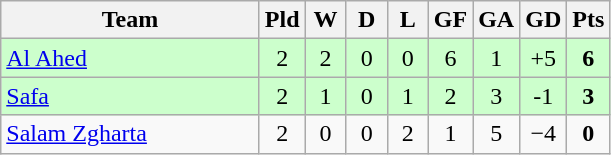<table class="wikitable" style="text-align: center;">
<tr>
<th width=165>Team</th>
<th width=20>Pld</th>
<th width=20>W</th>
<th width=20>D</th>
<th width=20>L</th>
<th width=20>GF</th>
<th width=20>GA</th>
<th width=20>GD</th>
<th width=20>Pts</th>
</tr>
<tr bgcolor = ccffcc>
<td style="text-align:left;"> <a href='#'>Al Ahed</a></td>
<td>2</td>
<td>2</td>
<td>0</td>
<td>0</td>
<td>6</td>
<td>1</td>
<td>+5</td>
<td><strong>6</strong></td>
</tr>
<tr bgcolor = ccffcc>
<td style="text-align:left;"> <a href='#'>Safa</a></td>
<td>2</td>
<td>1</td>
<td>0</td>
<td>1</td>
<td>2</td>
<td>3</td>
<td>-1</td>
<td><strong>3</strong></td>
</tr>
<tr>
<td style="text-align:left;"> <a href='#'>Salam Zgharta</a></td>
<td>2</td>
<td>0</td>
<td>0</td>
<td>2</td>
<td>1</td>
<td>5</td>
<td>−4</td>
<td><strong>0</strong></td>
</tr>
</table>
